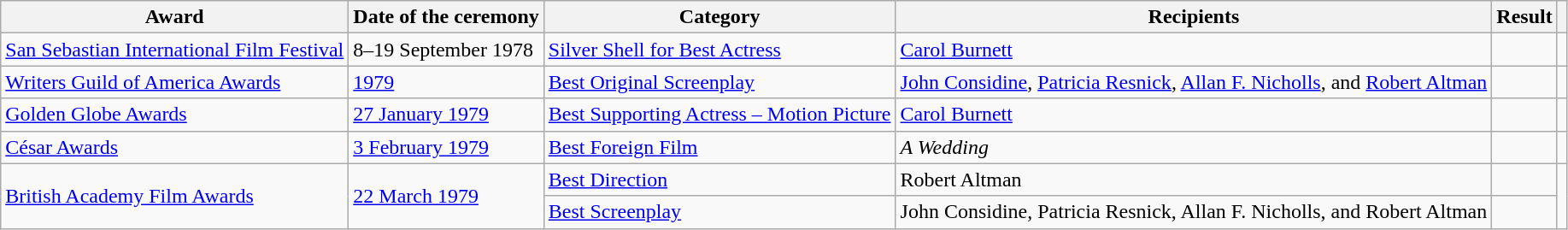<table class="wikitable plainrowheaders sortable">
<tr>
<th scope="col">Award</th>
<th scope="col">Date of the ceremony</th>
<th scope="col">Category</th>
<th scope="col">Recipients</th>
<th scope="col">Result</th>
<th class="unsortable" scope="col"></th>
</tr>
<tr>
<td><a href='#'>San Sebastian International Film Festival</a></td>
<td>8–19 September 1978</td>
<td><a href='#'>Silver Shell for Best Actress</a></td>
<td><a href='#'>Carol Burnett</a></td>
<td></td>
<td></td>
</tr>
<tr>
<td><a href='#'>Writers Guild of America Awards</a></td>
<td><a href='#'>1979</a></td>
<td><a href='#'>Best Original Screenplay</a></td>
<td><a href='#'>John Considine</a>, <a href='#'>Patricia Resnick</a>, <a href='#'>Allan F. Nicholls</a>, and <a href='#'>Robert Altman</a></td>
<td></td>
<td></td>
</tr>
<tr>
<td><a href='#'>Golden Globe Awards</a></td>
<td><a href='#'>27 January 1979</a></td>
<td><a href='#'>Best Supporting Actress – Motion Picture</a></td>
<td><a href='#'>Carol Burnett</a></td>
<td></td>
<td></td>
</tr>
<tr>
<td><a href='#'>César Awards</a></td>
<td><a href='#'>3 February 1979</a></td>
<td><a href='#'>Best Foreign Film</a></td>
<td><em>A Wedding</em></td>
<td></td>
<td></td>
</tr>
<tr>
<td rowspan="2" scope="row"><a href='#'>British Academy Film Awards</a></td>
<td rowspan="2"><a href='#'>22 March 1979</a></td>
<td><a href='#'>Best Direction</a></td>
<td>Robert Altman</td>
<td></td>
<td rowspan="2"></td>
</tr>
<tr>
<td><a href='#'>Best Screenplay</a></td>
<td>John Considine, Patricia Resnick, Allan F. Nicholls, and Robert Altman</td>
<td></td>
</tr>
</table>
